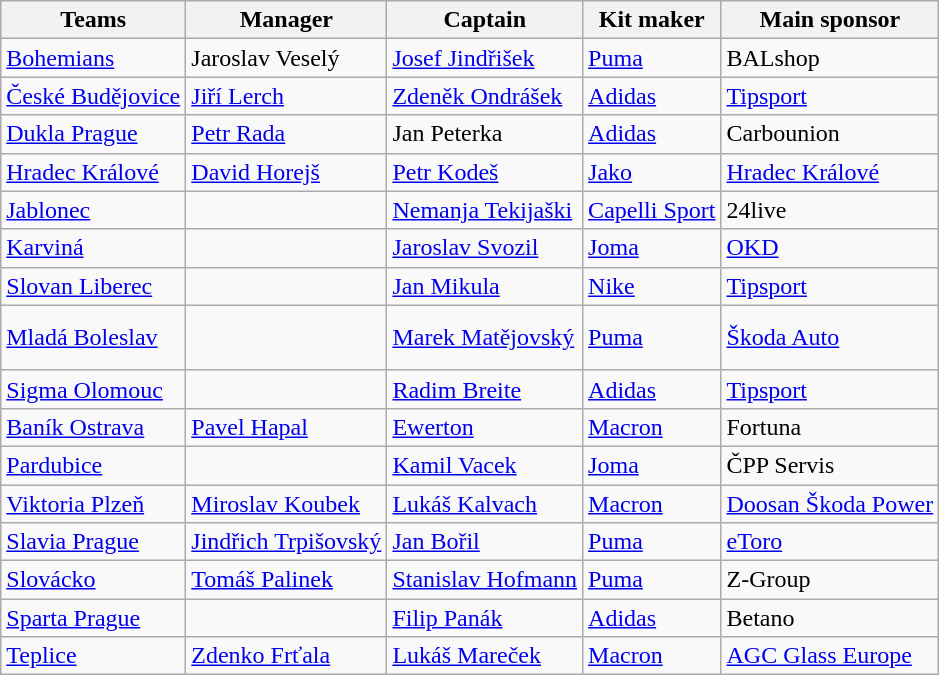<table class="wikitable sortable">
<tr>
<th>Teams</th>
<th>Manager</th>
<th>Captain</th>
<th>Kit maker</th>
<th>Main sponsor</th>
</tr>
<tr>
<td><a href='#'>Bohemians</a></td>
<td> Jaroslav Veselý</td>
<td> <a href='#'>Josef Jindřišek</a></td>
<td><a href='#'>Puma</a></td>
<td>BALshop</td>
</tr>
<tr>
<td><a href='#'>České Budějovice</a></td>
<td> <a href='#'>Jiří Lerch</a></td>
<td> <a href='#'>Zdeněk Ondrášek</a></td>
<td><a href='#'>Adidas</a></td>
<td><a href='#'>Tipsport</a></td>
</tr>
<tr>
<td><a href='#'>Dukla Prague</a></td>
<td> <a href='#'>Petr Rada</a></td>
<td> Jan Peterka</td>
<td><a href='#'>Adidas</a></td>
<td>Carbounion</td>
</tr>
<tr>
<td><a href='#'>Hradec Králové</a></td>
<td> <a href='#'>David Horejš</a></td>
<td> <a href='#'>Petr Kodeš</a></td>
<td><a href='#'>Jako</a></td>
<td><a href='#'>Hradec Králové</a></td>
</tr>
<tr>
<td><a href='#'>Jablonec</a></td>
<td> </td>
<td> <a href='#'>Nemanja Tekijaški</a></td>
<td><a href='#'>Capelli Sport</a></td>
<td>24live</td>
</tr>
<tr>
<td><a href='#'>Karviná</a></td>
<td> </td>
<td> <a href='#'>Jaroslav Svozil</a></td>
<td><a href='#'>Joma</a></td>
<td><a href='#'>OKD</a></td>
</tr>
<tr>
<td><a href='#'>Slovan Liberec</a></td>
<td> </td>
<td> <a href='#'>Jan Mikula</a></td>
<td><a href='#'>Nike</a></td>
<td><a href='#'>Tipsport</a></td>
</tr>
<tr>
<td><a href='#'>Mladá Boleslav</a></td>
<td> <br> <br> </td>
<td> <a href='#'>Marek Matějovský</a></td>
<td><a href='#'>Puma</a></td>
<td><a href='#'>Škoda Auto</a></td>
</tr>
<tr>
<td><a href='#'>Sigma Olomouc</a></td>
<td> </td>
<td> <a href='#'>Radim Breite</a></td>
<td><a href='#'>Adidas</a></td>
<td><a href='#'>Tipsport</a></td>
</tr>
<tr>
<td><a href='#'>Baník Ostrava</a></td>
<td> <a href='#'>Pavel Hapal</a></td>
<td> <a href='#'>Ewerton</a></td>
<td><a href='#'>Macron</a></td>
<td>Fortuna</td>
</tr>
<tr>
<td><a href='#'>Pardubice</a></td>
<td> </td>
<td> <a href='#'>Kamil Vacek</a></td>
<td><a href='#'>Joma</a></td>
<td>ČPP Servis</td>
</tr>
<tr>
<td><a href='#'>Viktoria Plzeň</a></td>
<td> <a href='#'>Miroslav Koubek</a></td>
<td> <a href='#'>Lukáš Kalvach</a></td>
<td><a href='#'>Macron</a></td>
<td><a href='#'>Doosan Škoda Power</a></td>
</tr>
<tr>
<td><a href='#'>Slavia Prague</a></td>
<td> <a href='#'>Jindřich Trpišovský</a></td>
<td> <a href='#'>Jan Bořil</a></td>
<td><a href='#'>Puma</a></td>
<td><a href='#'>eToro</a></td>
</tr>
<tr>
<td><a href='#'>Slovácko</a></td>
<td> <a href='#'>Tomáš Palinek</a></td>
<td> <a href='#'>Stanislav Hofmann</a></td>
<td><a href='#'>Puma</a></td>
<td>Z-Group</td>
</tr>
<tr>
<td><a href='#'>Sparta Prague</a></td>
<td> </td>
<td> <a href='#'>Filip Panák</a></td>
<td><a href='#'>Adidas</a></td>
<td>Betano</td>
</tr>
<tr>
<td><a href='#'>Teplice</a></td>
<td> <a href='#'>Zdenko Frťala</a></td>
<td> <a href='#'>Lukáš Mareček</a></td>
<td><a href='#'>Macron</a></td>
<td><a href='#'>AGC Glass Europe</a></td>
</tr>
</table>
